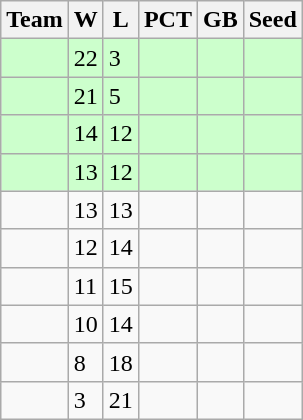<table class=wikitable>
<tr>
<th>Team</th>
<th>W</th>
<th>L</th>
<th>PCT</th>
<th>GB</th>
<th>Seed</th>
</tr>
<tr bgcolor=#ccffcc>
<td></td>
<td>22</td>
<td>3</td>
<td></td>
<td></td>
<td></td>
</tr>
<tr bgcolor=#ccffcc>
<td></td>
<td>21</td>
<td>5</td>
<td></td>
<td></td>
<td></td>
</tr>
<tr bgcolor=#ccffcc>
<td></td>
<td>14</td>
<td>12</td>
<td></td>
<td></td>
<td></td>
</tr>
<tr bgcolor=#ccffcc>
<td></td>
<td>13</td>
<td>12</td>
<td></td>
<td></td>
<td></td>
</tr>
<tr>
<td></td>
<td>13</td>
<td>13</td>
<td></td>
<td></td>
<td></td>
</tr>
<tr>
<td></td>
<td>12</td>
<td>14</td>
<td></td>
<td></td>
<td></td>
</tr>
<tr>
<td></td>
<td>11</td>
<td>15</td>
<td></td>
<td></td>
<td></td>
</tr>
<tr>
<td></td>
<td>10</td>
<td>14</td>
<td></td>
<td></td>
<td></td>
</tr>
<tr>
<td></td>
<td>8</td>
<td>18</td>
<td></td>
<td></td>
<td></td>
</tr>
<tr>
<td></td>
<td>3</td>
<td>21</td>
<td></td>
<td></td>
<td></td>
</tr>
</table>
